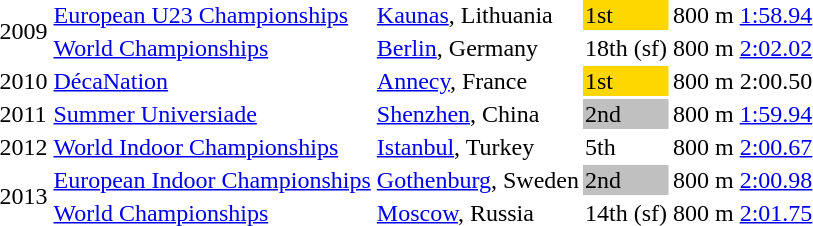<table>
<tr>
<td rowspan=2>2009</td>
<td><a href='#'>European U23 Championships</a></td>
<td><a href='#'>Kaunas</a>, Lithuania</td>
<td bgcolor="gold">1st</td>
<td>800 m</td>
<td><a href='#'>1:58.94</a></td>
</tr>
<tr>
<td><a href='#'>World Championships</a></td>
<td><a href='#'>Berlin</a>, Germany</td>
<td>18th (sf)</td>
<td>800 m</td>
<td><a href='#'>2:02.02</a></td>
</tr>
<tr>
<td>2010</td>
<td><a href='#'>DécaNation</a></td>
<td><a href='#'>Annecy</a>, France</td>
<td bgcolor=gold>1st</td>
<td>800 m</td>
<td>2:00.50</td>
</tr>
<tr>
<td>2011</td>
<td><a href='#'>Summer Universiade</a></td>
<td><a href='#'>Shenzhen</a>, China</td>
<td bgcolor="silver">2nd</td>
<td>800 m</td>
<td><a href='#'>1:59.94</a></td>
</tr>
<tr>
<td>2012</td>
<td><a href='#'>World Indoor Championships</a></td>
<td><a href='#'>Istanbul</a>, Turkey</td>
<td>5th</td>
<td>800 m</td>
<td><a href='#'>2:00.67</a></td>
</tr>
<tr>
<td rowspan=2>2013</td>
<td><a href='#'>European Indoor Championships</a></td>
<td><a href='#'>Gothenburg</a>, Sweden</td>
<td bgcolor="silver">2nd</td>
<td>800 m</td>
<td><a href='#'>2:00.98</a></td>
</tr>
<tr>
<td><a href='#'>World Championships</a></td>
<td><a href='#'>Moscow</a>, Russia</td>
<td>14th (sf)</td>
<td>800 m</td>
<td><a href='#'>2:01.75</a></td>
</tr>
</table>
